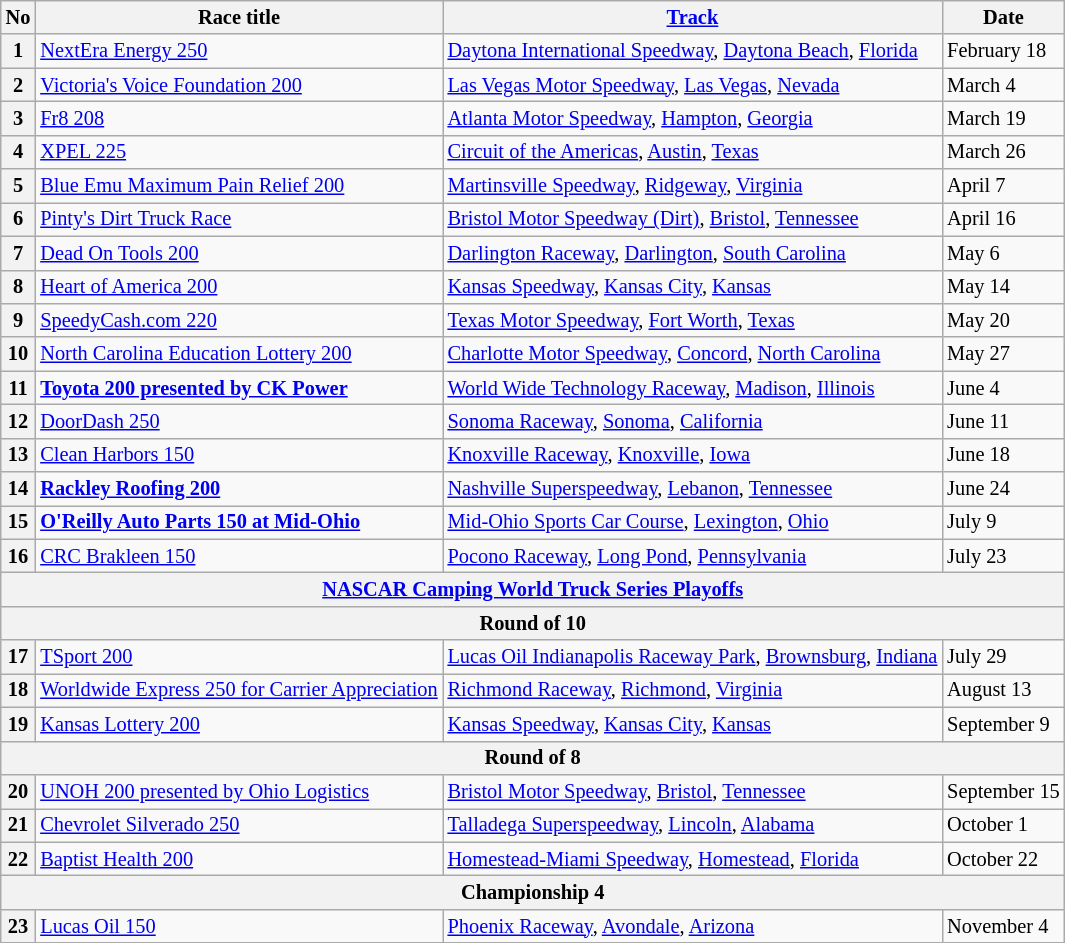<table class="wikitable" style="font-size:85%">
<tr>
<th>No</th>
<th>Race title</th>
<th><a href='#'>Track</a></th>
<th>Date</th>
</tr>
<tr>
<th>1</th>
<td><a href='#'>NextEra Energy 250</a></td>
<td><a href='#'>Daytona International Speedway</a>, <a href='#'>Daytona Beach</a>, <a href='#'>Florida</a></td>
<td>February 18</td>
</tr>
<tr>
<th>2</th>
<td><a href='#'>Victoria's Voice Foundation 200</a></td>
<td><a href='#'>Las Vegas Motor Speedway</a>, <a href='#'>Las Vegas</a>, <a href='#'>Nevada</a></td>
<td>March 4</td>
</tr>
<tr>
<th>3</th>
<td><a href='#'>Fr8 208</a></td>
<td><a href='#'>Atlanta Motor Speedway</a>, <a href='#'>Hampton</a>, <a href='#'>Georgia</a></td>
<td>March 19</td>
</tr>
<tr>
<th>4</th>
<td><a href='#'>XPEL 225</a></td>
<td><a href='#'>Circuit of the Americas</a>, <a href='#'>Austin</a>, <a href='#'>Texas</a></td>
<td>March 26</td>
</tr>
<tr>
<th>5</th>
<td><a href='#'>Blue Emu Maximum Pain Relief 200</a></td>
<td><a href='#'>Martinsville Speedway</a>, <a href='#'>Ridgeway</a>, <a href='#'>Virginia</a></td>
<td>April 7</td>
</tr>
<tr>
<th>6</th>
<td><a href='#'>Pinty's Dirt Truck Race</a></td>
<td><a href='#'>Bristol Motor Speedway (Dirt)</a>, <a href='#'>Bristol</a>, <a href='#'>Tennessee</a></td>
<td>April 16</td>
</tr>
<tr>
<th>7</th>
<td><a href='#'>Dead On Tools 200</a></td>
<td><a href='#'>Darlington Raceway</a>, <a href='#'>Darlington</a>, <a href='#'>South Carolina</a></td>
<td>May 6</td>
</tr>
<tr>
<th>8</th>
<td><a href='#'>Heart of America 200</a></td>
<td><a href='#'>Kansas Speedway</a>, <a href='#'>Kansas City</a>, <a href='#'>Kansas</a></td>
<td>May 14</td>
</tr>
<tr>
<th>9</th>
<td><a href='#'>SpeedyCash.com 220</a></td>
<td><a href='#'>Texas Motor Speedway</a>, <a href='#'>Fort Worth</a>, <a href='#'>Texas</a></td>
<td>May 20</td>
</tr>
<tr>
<th>10</th>
<td><a href='#'>North Carolina Education Lottery 200</a></td>
<td><a href='#'>Charlotte Motor Speedway</a>, <a href='#'>Concord</a>, <a href='#'>North Carolina</a></td>
<td>May 27</td>
</tr>
<tr>
<th>11</th>
<td><strong><a href='#'>Toyota 200 presented by CK Power</a></strong></td>
<td><a href='#'>World Wide Technology Raceway</a>, <a href='#'>Madison</a>, <a href='#'>Illinois</a></td>
<td>June 4</td>
</tr>
<tr>
<th>12</th>
<td><a href='#'>DoorDash 250</a></td>
<td><a href='#'>Sonoma Raceway</a>, <a href='#'>Sonoma</a>, <a href='#'>California</a></td>
<td>June 11</td>
</tr>
<tr>
<th>13</th>
<td><a href='#'>Clean Harbors 150</a></td>
<td><a href='#'>Knoxville Raceway</a>, <a href='#'>Knoxville</a>, <a href='#'>Iowa</a></td>
<td>June 18</td>
</tr>
<tr>
<th>14</th>
<td><strong><a href='#'>Rackley Roofing 200</a></strong></td>
<td><a href='#'>Nashville Superspeedway</a>, <a href='#'>Lebanon</a>, <a href='#'>Tennessee</a></td>
<td>June 24</td>
</tr>
<tr>
<th>15</th>
<td><strong><a href='#'>O'Reilly Auto Parts 150 at Mid-Ohio</a></strong></td>
<td><a href='#'>Mid-Ohio Sports Car Course</a>, <a href='#'>Lexington</a>, <a href='#'>Ohio</a></td>
<td>July 9</td>
</tr>
<tr>
<th>16</th>
<td><a href='#'>CRC Brakleen 150</a></td>
<td><a href='#'>Pocono Raceway</a>, <a href='#'>Long Pond</a>, <a href='#'>Pennsylvania</a></td>
<td>July 23</td>
</tr>
<tr>
<th colspan="4"><a href='#'>NASCAR Camping World Truck Series Playoffs</a></th>
</tr>
<tr>
<th colspan="4">Round of 10</th>
</tr>
<tr>
<th>17</th>
<td><a href='#'>TSport 200</a></td>
<td><a href='#'>Lucas Oil Indianapolis Raceway Park</a>, <a href='#'>Brownsburg</a>, <a href='#'>Indiana</a></td>
<td>July 29</td>
</tr>
<tr>
<th>18</th>
<td><a href='#'>Worldwide Express 250 for Carrier Appreciation</a></td>
<td><a href='#'>Richmond Raceway</a>, <a href='#'>Richmond</a>, <a href='#'>Virginia</a></td>
<td>August 13</td>
</tr>
<tr>
<th>19</th>
<td><a href='#'>Kansas Lottery 200</a></td>
<td><a href='#'>Kansas Speedway</a>, <a href='#'>Kansas City</a>, <a href='#'>Kansas</a></td>
<td>September 9</td>
</tr>
<tr>
<th colspan="4">Round of 8</th>
</tr>
<tr>
<th>20</th>
<td><a href='#'>UNOH 200 presented by Ohio Logistics</a></td>
<td><a href='#'>Bristol Motor Speedway</a>, <a href='#'>Bristol</a>, <a href='#'>Tennessee</a></td>
<td>September 15</td>
</tr>
<tr>
<th>21</th>
<td><a href='#'>Chevrolet Silverado 250</a></td>
<td><a href='#'>Talladega Superspeedway</a>, <a href='#'>Lincoln</a>, <a href='#'>Alabama</a></td>
<td>October 1</td>
</tr>
<tr>
<th>22</th>
<td><a href='#'>Baptist Health 200</a></td>
<td><a href='#'>Homestead-Miami Speedway</a>, <a href='#'>Homestead</a>, <a href='#'>Florida</a></td>
<td>October 22</td>
</tr>
<tr>
<th colspan="4">Championship 4</th>
</tr>
<tr>
<th>23</th>
<td><a href='#'>Lucas Oil 150</a></td>
<td><a href='#'>Phoenix Raceway</a>, <a href='#'>Avondale</a>, <a href='#'>Arizona</a></td>
<td>November 4</td>
</tr>
</table>
